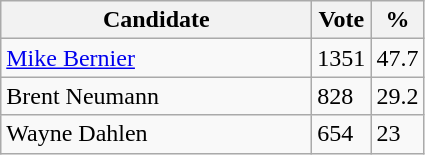<table class="wikitable">
<tr>
<th bgcolor="#DDDDFF" width="200px">Candidate</th>
<th bgcolor="#DDDDFF">Vote</th>
<th bgcolor="#DDDDFF">%</th>
</tr>
<tr>
<td><a href='#'>Mike Bernier</a></td>
<td>1351</td>
<td>47.7</td>
</tr>
<tr>
<td>Brent Neumann</td>
<td>828</td>
<td>29.2</td>
</tr>
<tr>
<td>Wayne Dahlen</td>
<td>654</td>
<td>23</td>
</tr>
</table>
